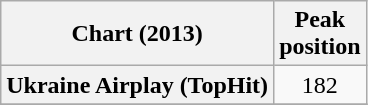<table class="wikitable plainrowheaders" style="text-align:center">
<tr>
<th scope="col">Chart (2013)</th>
<th scope="col">Peak<br>position</th>
</tr>
<tr>
<th scope="row">Ukraine Airplay (TopHit)</th>
<td>182</td>
</tr>
<tr>
</tr>
</table>
